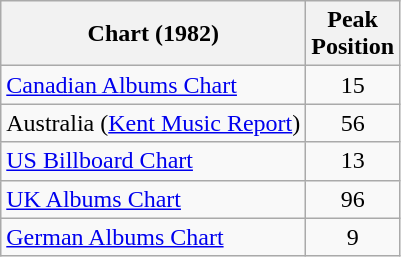<table class="wikitable sortable" style="text-align:center;">
<tr>
<th>Chart (1982)</th>
<th>Peak<br>Position</th>
</tr>
<tr>
<td align="left"><a href='#'>Canadian Albums Chart</a></td>
<td>15</td>
</tr>
<tr>
<td>Australia (<a href='#'>Kent Music Report</a>)</td>
<td style="text-align:center;">56</td>
</tr>
<tr>
<td align="left"><a href='#'>US Billboard Chart</a></td>
<td align="center">13</td>
</tr>
<tr>
<td align="left"><a href='#'>UK Albums Chart</a></td>
<td align="center">96</td>
</tr>
<tr>
<td align="left"><a href='#'>German Albums Chart</a></td>
<td>9</td>
</tr>
</table>
